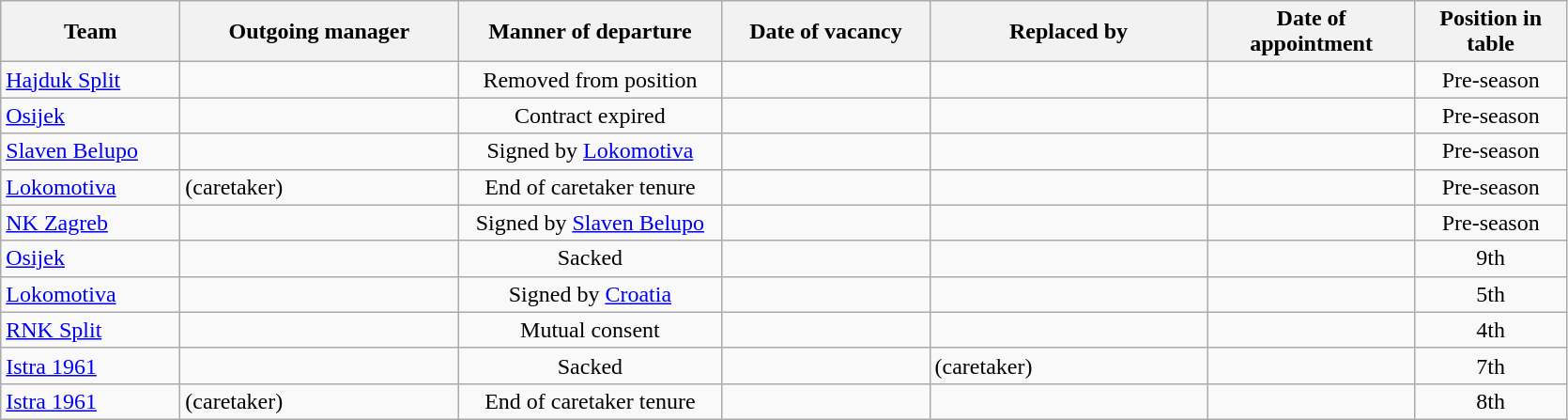<table class="wikitable sortable" style="text-align: center;">
<tr>
<th width="120">Team</th>
<th width="190">Outgoing manager</th>
<th width="180">Manner of departure</th>
<th width="140">Date of vacancy</th>
<th width="190">Replaced by</th>
<th width="140">Date of appointment</th>
<th width="100">Position in table</th>
</tr>
<tr>
<td style="text-align:left;"><a href='#'>Hajduk Split</a></td>
<td style="text-align:left;"> </td>
<td>Removed from position</td>
<td></td>
<td style="text-align:left;"> </td>
<td></td>
<td>Pre-season</td>
</tr>
<tr>
<td style="text-align:left;"><a href='#'>Osijek</a></td>
<td style="text-align:left;"> </td>
<td>Contract expired</td>
<td></td>
<td style="text-align:left;"> </td>
<td></td>
<td>Pre-season</td>
</tr>
<tr>
<td style="text-align:left;"><a href='#'>Slaven Belupo</a></td>
<td style="text-align:left;"> </td>
<td>Signed by <a href='#'>Lokomotiva</a></td>
<td></td>
<td style="text-align:left;"> </td>
<td></td>
<td>Pre-season</td>
</tr>
<tr>
<td style="text-align:left;"><a href='#'>Lokomotiva</a></td>
<td style="text-align:left;">  (caretaker)</td>
<td>End of caretaker tenure</td>
<td></td>
<td style="text-align:left;"> </td>
<td></td>
<td>Pre-season</td>
</tr>
<tr>
<td style="text-align:left;"><a href='#'>NK Zagreb</a></td>
<td style="text-align:left;"> </td>
<td>Signed by <a href='#'>Slaven Belupo</a></td>
<td></td>
<td style="text-align:left;"> </td>
<td></td>
<td>Pre-season</td>
</tr>
<tr>
<td style="text-align:left;"><a href='#'>Osijek</a></td>
<td style="text-align:left;"> </td>
<td>Sacked</td>
<td></td>
<td style="text-align:left;"> </td>
<td></td>
<td>9th</td>
</tr>
<tr>
<td style="text-align:left;"><a href='#'>Lokomotiva</a></td>
<td style="text-align:left;"> </td>
<td>Signed by <a href='#'>Croatia</a></td>
<td></td>
<td style="text-align:left;"> </td>
<td></td>
<td>5th</td>
</tr>
<tr>
<td style="text-align:left;"><a href='#'>RNK Split</a></td>
<td style="text-align:left;"> </td>
<td>Mutual consent</td>
<td></td>
<td style="text-align:left;"> </td>
<td></td>
<td>4th</td>
</tr>
<tr>
<td style="text-align:left;"><a href='#'>Istra 1961</a></td>
<td style="text-align:left;"> </td>
<td>Sacked</td>
<td></td>
<td style="text-align:left;">  (caretaker)</td>
<td></td>
<td>7th</td>
</tr>
<tr>
<td style="text-align:left;"><a href='#'>Istra 1961</a></td>
<td style="text-align:left;">  (caretaker)</td>
<td>End of caretaker tenure</td>
<td></td>
<td style="text-align:left;"> </td>
<td></td>
<td>8th</td>
</tr>
</table>
